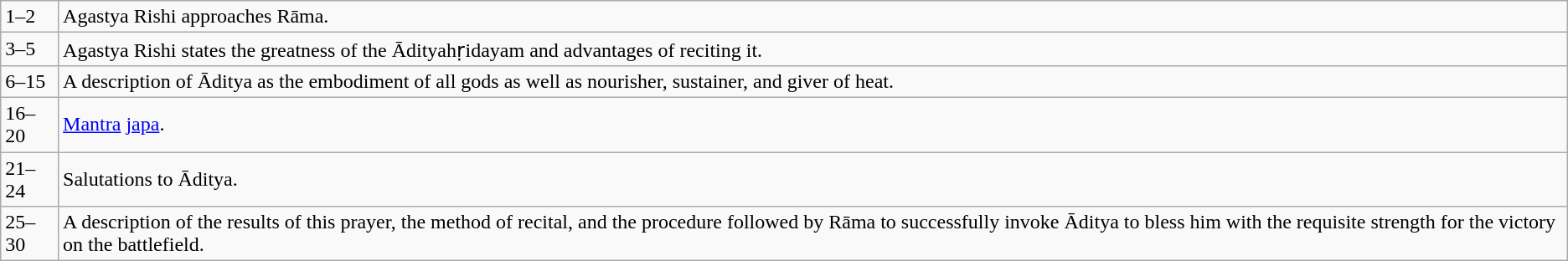<table class="wikitable">
<tr>
<td>1–2</td>
<td>Agastya Rishi approaches Rāma.</td>
</tr>
<tr>
<td>3–5</td>
<td>Agastya Rishi states the greatness of the Ādityahṛidayam and advantages of reciting it.</td>
</tr>
<tr>
<td>6–15</td>
<td>A description of Āditya as the embodiment of all gods as well as nourisher, sustainer, and giver of heat.</td>
</tr>
<tr>
<td>16–20</td>
<td><a href='#'>Mantra</a> <a href='#'>japa</a>.</td>
</tr>
<tr>
<td>21–24</td>
<td>Salutations to Āditya.</td>
</tr>
<tr>
<td>25–30</td>
<td>A description of the results of this prayer, the method of recital, and the procedure followed by Rāma to successfully invoke Āditya to bless him with the requisite strength for the victory on the battlefield.</td>
</tr>
</table>
